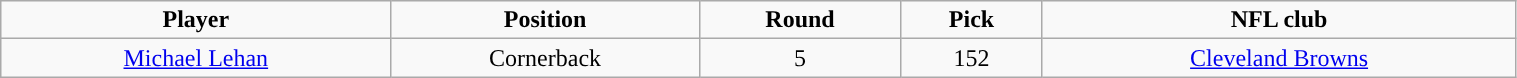<table class="wikitable" width="80%">
<tr align="center">
<td><strong>Player</strong></td>
<td><strong>Position</strong></td>
<td><strong>Round</strong></td>
<td><strong>Pick</strong></td>
<td><strong>NFL club</strong></td>
</tr>
<tr align="center" bgcolor="">
<td><a href='#'>Michael Lehan</a></td>
<td>Cornerback</td>
<td>5</td>
<td>152</td>
<td><a href='#'>Cleveland Browns</a></td>
</tr>
</table>
